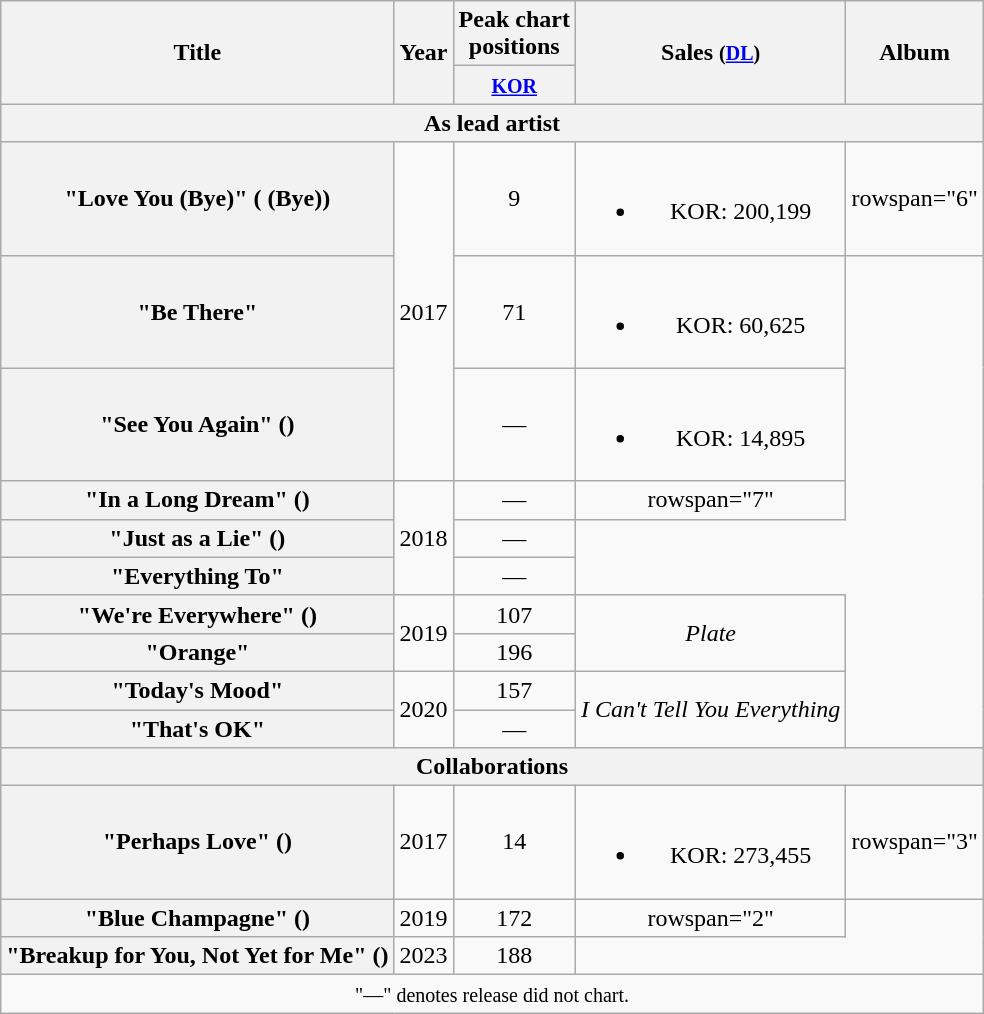<table class="wikitable sortable plainrowheaders" style="text-align:center;">
<tr>
<th scope="col" rowspan="2">Title</th>
<th scope="col" rowspan="2">Year</th>
<th scope="col" colspan="1">Peak chart <br> positions</th>
<th scope="col" rowspan="2">Sales <small>(<a href='#'>DL</a>)</small></th>
<th scope="col" rowspan="2">Album</th>
</tr>
<tr>
<th><small><a href='#'>KOR</a></small><br></th>
</tr>
<tr>
<th colspan="5">As lead artist</th>
</tr>
<tr>
<th scope="row">"Love You (Bye)" ( (Bye))</th>
<td rowspan="3">2017</td>
<td>9</td>
<td><br><ul><li>KOR: 200,199</li></ul></td>
<td>rowspan="6" </td>
</tr>
<tr>
<th scope="row">"Be There"</th>
<td>71</td>
<td><br><ul><li>KOR: 60,625</li></ul></td>
</tr>
<tr>
<th scope="row">"See You Again" ()</th>
<td>—</td>
<td><br><ul><li>KOR: 14,895</li></ul></td>
</tr>
<tr>
<th scope="row">"In a Long Dream" ()</th>
<td rowspan="3">2018</td>
<td>—</td>
<td>rowspan="7" </td>
</tr>
<tr>
<th scope="row">"Just as a Lie" ()</th>
<td>—</td>
</tr>
<tr>
<th scope="row">"Everything To"</th>
<td>—</td>
</tr>
<tr>
<th scope="row">"We're Everywhere" ()</th>
<td rowspan="2">2019</td>
<td>107</td>
<td rowspan="2"><em>Plate</em></td>
</tr>
<tr>
<th scope="row">"Orange"</th>
<td>196</td>
</tr>
<tr>
<th scope="row">"Today's Mood"</th>
<td rowspan="2">2020</td>
<td>157</td>
<td rowspan="2"><em>I Can't Tell You Everything</em></td>
</tr>
<tr>
<th scope="row">"That's OK"</th>
<td>—</td>
</tr>
<tr>
<th colspan="5">Collaborations</th>
</tr>
<tr>
<th scope="row">"Perhaps Love" ()<br></th>
<td>2017</td>
<td>14</td>
<td><br><ul><li>KOR: 273,455</li></ul></td>
<td>rowspan="3" </td>
</tr>
<tr>
<th scope="row">"Blue Champagne" ()<br></th>
<td>2019</td>
<td>172</td>
<td>rowspan="2" </td>
</tr>
<tr>
<th scope="row">"Breakup for You, Not Yet for Me" ()<br></th>
<td>2023</td>
<td>188</td>
</tr>
<tr>
<td colspan="5"><small>"—" denotes release did not chart.</small></td>
</tr>
</table>
